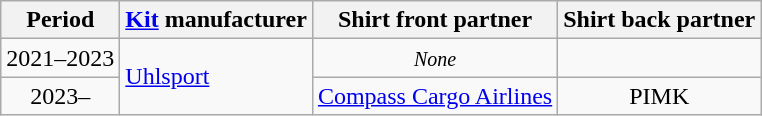<table class="wikitable" style="text-align: center">
<tr>
<th>Period</th>
<th><a href='#'>Kit</a> manufacturer</th>
<th>Shirt front partner</th>
<th>Shirt back partner</th>
</tr>
<tr>
<td>2021–2023</td>
<td align="Left" rowspan=2> <a href='#'>Uhlsport</a></td>
<td><small><em>None</em></small></td>
</tr>
<tr>
<td>2023–</td>
<td align="Center" rowspan=1><a href='#'>Compass Cargo Airlines</a></td>
<td align="Center" rowspan=1>PIMK</td>
</tr>
</table>
